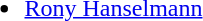<table>
<tr>
<td><strong></strong><br><ul><li><a href='#'>Rony Hanselmann</a></li></ul></td>
</tr>
</table>
